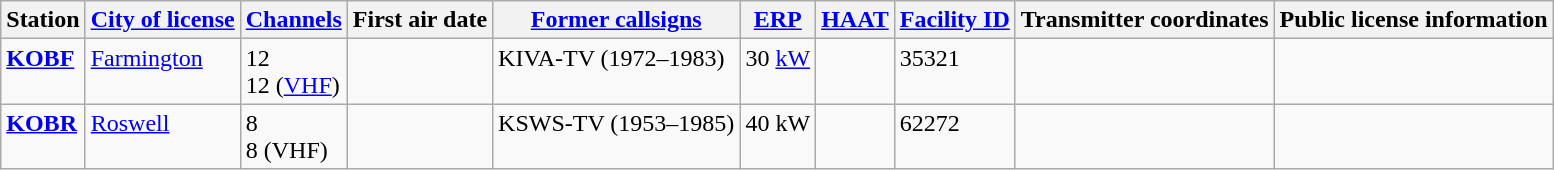<table class="wikitable">
<tr>
<th>Station</th>
<th><a href='#'>City of license</a></th>
<th><a href='#'>Channels</a></th>
<th>First air date</th>
<th><strong><a href='#'>Former callsigns</a></strong></th>
<th><a href='#'>ERP</a></th>
<th><a href='#'>HAAT</a></th>
<th><a href='#'>Facility ID</a></th>
<th>Transmitter coordinates</th>
<th><strong>Public license information</strong></th>
</tr>
<tr style="vertical-align: top; text-align: left;">
<td><strong><a href='#'>KOBF</a></strong></td>
<td><a href='#'>Farmington</a></td>
<td>12<br>12 (<a href='#'>VHF</a>)</td>
<td></td>
<td>KIVA-TV (1972–1983)</td>
<td>30 <a href='#'>kW</a></td>
<td></td>
<td>35321</td>
<td></td>
<td><br></td>
</tr>
<tr style="vertical-align: top; text-align: left;">
<td><strong><a href='#'>KOBR</a></strong></td>
<td><a href='#'>Roswell</a></td>
<td>8<br>8 (VHF)</td>
<td></td>
<td>KSWS-TV (1953–1985)</td>
<td>40 kW</td>
<td></td>
<td>62272</td>
<td></td>
<td><br></td>
</tr>
</table>
